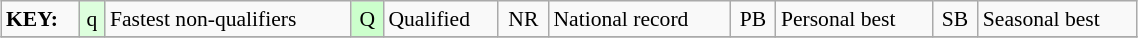<table class="wikitable" style="margin:0.5em auto; font-size:90%;position:relative;" width=60%>
<tr>
<td><strong>KEY:</strong></td>
<td bgcolor=ddffdd align=center>q</td>
<td>Fastest non-qualifiers</td>
<td bgcolor=ccffcc align=center>Q</td>
<td>Qualified</td>
<td align=center>NR</td>
<td>National record</td>
<td align=center>PB</td>
<td>Personal best</td>
<td align=center>SB</td>
<td>Seasonal best</td>
</tr>
<tr>
</tr>
</table>
